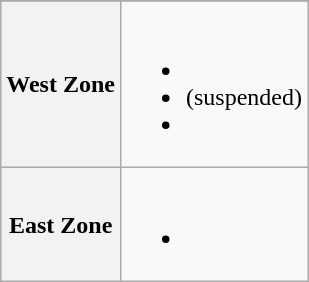<table class="wikitable">
<tr>
</tr>
<tr>
<th>West Zone</th>
<td valign=top><br><ul><li></li><li> (suspended)</li><li></li></ul></td>
</tr>
<tr>
<th>East Zone</th>
<td valign=top><br><ul><li></li></ul></td>
</tr>
</table>
